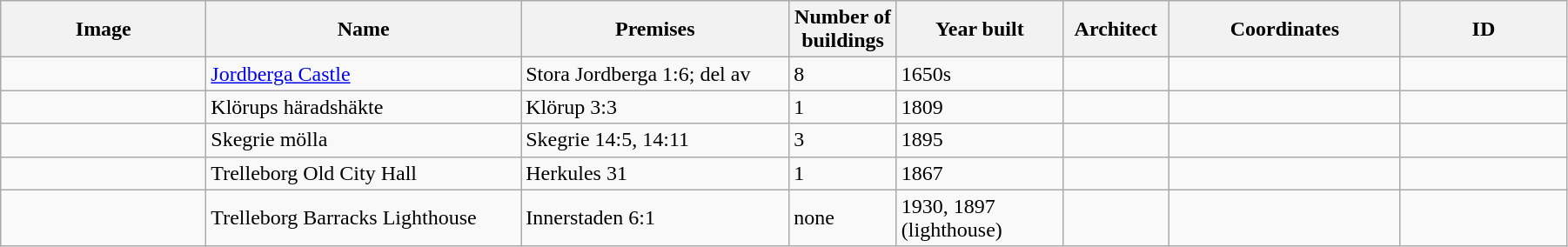<table class="wikitable" width="95%">
<tr>
<th width="150">Image</th>
<th>Name</th>
<th>Premises</th>
<th width="75">Number of<br>buildings</th>
<th width="120">Year built</th>
<th>Architect</th>
<th width="170">Coordinates</th>
<th width="120">ID</th>
</tr>
<tr>
<td></td>
<td><a href='#'>Jordberga Castle</a></td>
<td>Stora Jordberga 1:6; del av</td>
<td>8</td>
<td>1650s</td>
<td></td>
<td></td>
<td></td>
</tr>
<tr>
<td></td>
<td>Klörups häradshäkte</td>
<td>Klörup 3:3</td>
<td>1</td>
<td>1809</td>
<td></td>
<td></td>
<td></td>
</tr>
<tr>
<td></td>
<td>Skegrie mölla</td>
<td>Skegrie 14:5, 14:11</td>
<td>3</td>
<td>1895</td>
<td></td>
<td></td>
<td></td>
</tr>
<tr>
<td></td>
<td>Trelleborg Old City Hall</td>
<td>Herkules 31</td>
<td>1</td>
<td>1867</td>
<td></td>
<td></td>
<td></td>
</tr>
<tr>
<td></td>
<td>Trelleborg Barracks Lighthouse</td>
<td>Innerstaden 6:1</td>
<td>none</td>
<td>1930, 1897 (lighthouse)</td>
<td></td>
<td></td>
<td></td>
</tr>
</table>
